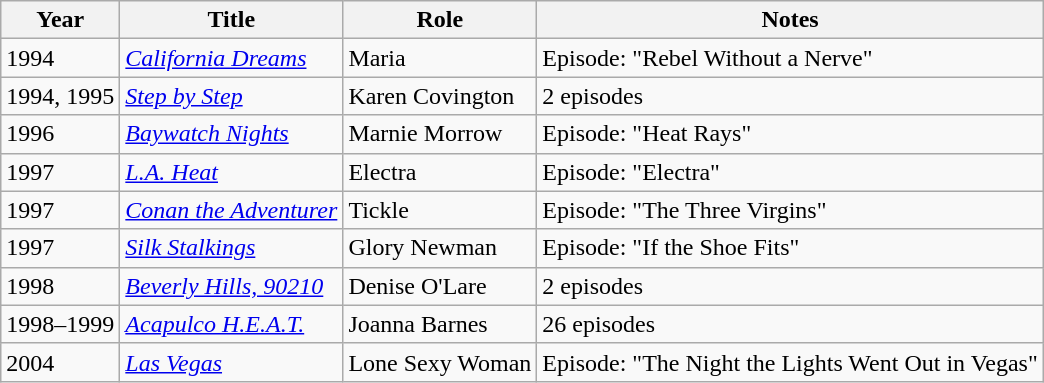<table class="wikitable sortable">
<tr>
<th>Year</th>
<th>Title</th>
<th>Role</th>
<th>Notes</th>
</tr>
<tr>
<td>1994</td>
<td><em><a href='#'>California Dreams</a></em></td>
<td>Maria</td>
<td>Episode: "Rebel Without a Nerve"</td>
</tr>
<tr>
<td>1994, 1995</td>
<td><a href='#'><em>Step by Step</em></a></td>
<td>Karen Covington</td>
<td>2 episodes</td>
</tr>
<tr>
<td>1996</td>
<td><em><a href='#'>Baywatch Nights</a></em></td>
<td>Marnie Morrow</td>
<td>Episode: "Heat Rays"</td>
</tr>
<tr>
<td>1997</td>
<td><a href='#'><em>L.A. Heat</em></a></td>
<td>Electra</td>
<td>Episode: "Electra"</td>
</tr>
<tr>
<td>1997</td>
<td><a href='#'><em>Conan the Adventurer</em></a></td>
<td>Tickle</td>
<td>Episode: "The Three Virgins"</td>
</tr>
<tr>
<td>1997</td>
<td><em><a href='#'>Silk Stalkings</a></em></td>
<td>Glory Newman</td>
<td>Episode: "If the Shoe Fits"</td>
</tr>
<tr>
<td>1998</td>
<td><em><a href='#'>Beverly Hills, 90210</a></em></td>
<td>Denise O'Lare</td>
<td>2 episodes</td>
</tr>
<tr>
<td>1998–1999</td>
<td><em><a href='#'>Acapulco H.E.A.T.</a></em></td>
<td>Joanna Barnes</td>
<td>26 episodes</td>
</tr>
<tr>
<td>2004</td>
<td><a href='#'><em>Las Vegas</em></a></td>
<td>Lone Sexy Woman</td>
<td>Episode: "The Night the Lights Went Out in Vegas"</td>
</tr>
</table>
